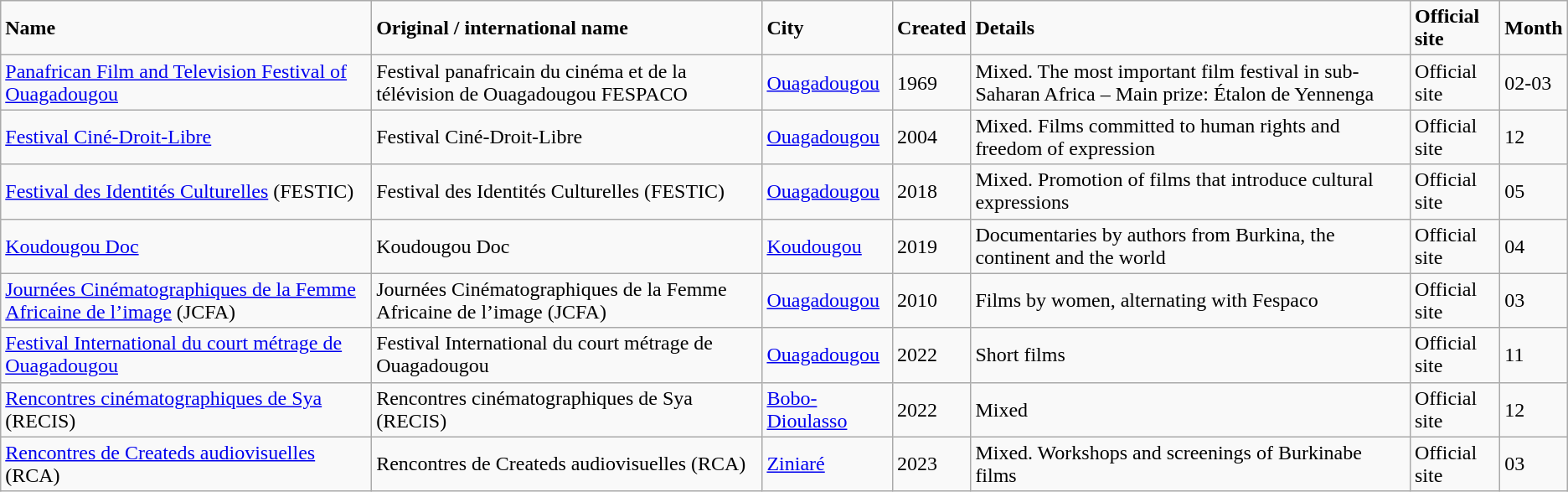<table class="wikitable">
<tr>
<td><strong>Name</strong></td>
<td><strong>Original / international name</strong></td>
<td><strong>City</strong></td>
<td><strong>Created</strong></td>
<td><strong>Details</strong></td>
<td><strong>Official site</strong></td>
<td><strong>Month</strong></td>
</tr>
<tr>
<td><a href='#'>Panafrican Film and Television Festival of Ouagadougou</a></td>
<td>Festival panafricain du cinéma et de la télévision de Ouagadougou FESPACO</td>
<td><a href='#'>Ouagadougou</a></td>
<td>1969</td>
<td>Mixed. The most important film festival in sub-Saharan Africa – Main prize: Étalon de Yennenga</td>
<td>Official site</td>
<td>02-03</td>
</tr>
<tr>
<td><a href='#'>Festival Ciné-Droit-Libre</a></td>
<td>Festival Ciné-Droit-Libre</td>
<td><a href='#'>Ouagadougou</a></td>
<td>2004</td>
<td>Mixed. Films committed to human rights and freedom of expression</td>
<td>Official site</td>
<td>12</td>
</tr>
<tr>
<td><a href='#'>Festival des Identités Culturelles</a> (FESTIC)</td>
<td>Festival des Identités Culturelles (FESTIC)</td>
<td><a href='#'>Ouagadougou</a></td>
<td>2018</td>
<td>Mixed. Promotion of films that introduce cultural expressions</td>
<td>Official site</td>
<td>05</td>
</tr>
<tr>
<td><a href='#'>Koudougou Doc</a></td>
<td>Koudougou Doc</td>
<td><a href='#'>Koudougou</a></td>
<td>2019</td>
<td>Documentaries by authors from Burkina, the continent and the world</td>
<td>Official site</td>
<td>04</td>
</tr>
<tr>
<td><a href='#'>Journées Cinématographiques de la Femme Africaine de l’image</a> (JCFA)</td>
<td>Journées Cinématographiques de la Femme Africaine de l’image (JCFA)</td>
<td><a href='#'>Ouagadougou</a></td>
<td>2010</td>
<td>Films by women, alternating with Fespaco</td>
<td>Official site</td>
<td>03</td>
</tr>
<tr>
<td><a href='#'>Festival International du court métrage de Ouagadougou</a></td>
<td>Festival International du court métrage de Ouagadougou</td>
<td><a href='#'>Ouagadougou</a></td>
<td>2022</td>
<td>Short films</td>
<td>Official site</td>
<td>11</td>
</tr>
<tr>
<td><a href='#'>Rencontres cinématographiques de Sya</a> (RECIS)</td>
<td>Rencontres cinématographiques de Sya (RECIS)</td>
<td><a href='#'>Bobo-Dioulasso</a></td>
<td>2022</td>
<td>Mixed</td>
<td>Official site</td>
<td>12</td>
</tr>
<tr>
<td><a href='#'>Rencontres de Createds audiovisuelles</a> (RCA)</td>
<td>Rencontres de Createds audiovisuelles (RCA)</td>
<td><a href='#'>Ziniaré</a></td>
<td>2023</td>
<td>Mixed. Workshops and screenings of Burkinabe films</td>
<td>Official site</td>
<td>03</td>
</tr>
</table>
